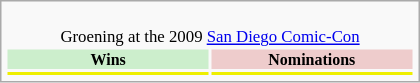<table class="infobox" style="width: 25em; text-align: left; font-size: 70%; vertical-align: middle;">
<tr>
<td colspan="2" style="text-align:center;"><br>Groening at the 2009 <a href='#'>San Diego Comic-Con</a></td>
</tr>
<tr align="center">
<th style="background:#cceecc; font-size:8pt;" width="60px">Wins</th>
<th style="background:#eecccc; font-size:8pt;" width="60px">Nominations</th>
</tr>
<tr bgcolor=#eeeeff; align="center">
<td></td>
<td></td>
</tr>
</table>
